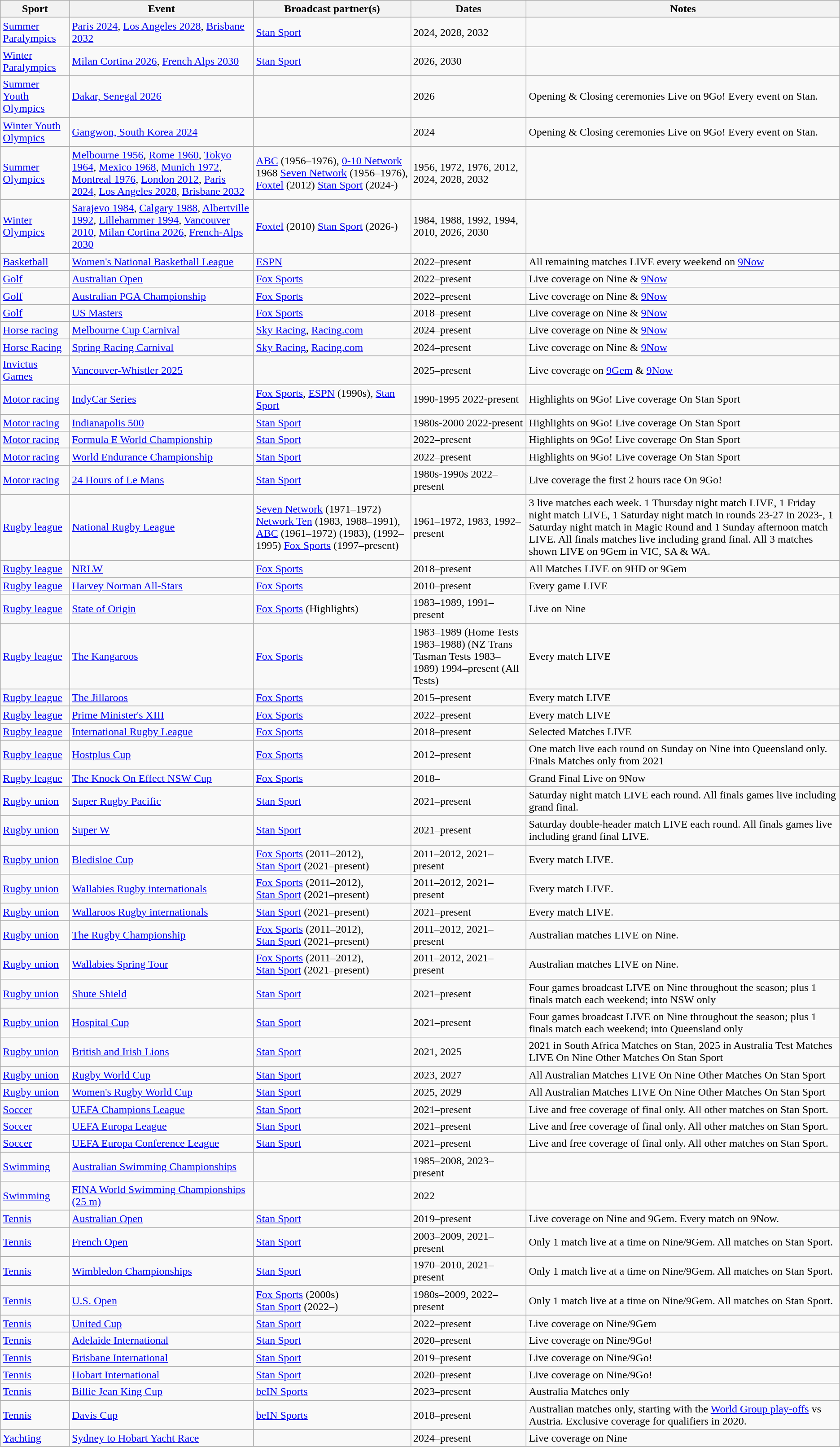<table class="wikitable">
<tr>
<th>Sport</th>
<th>Event</th>
<th>Broadcast partner(s)</th>
<th>Dates</th>
<th>Notes</th>
</tr>
<tr>
<td><a href='#'>Summer Paralympics</a></td>
<td><a href='#'>Paris 2024</a>, <a href='#'>Los Angeles 2028</a>, <a href='#'>Brisbane 2032</a></td>
<td><a href='#'>Stan Sport</a></td>
<td>2024, 2028, 2032</td>
<td></td>
</tr>
<tr>
<td><a href='#'>Winter Paralympics</a></td>
<td><a href='#'>Milan Cortina 2026</a>, <a href='#'>French Alps 2030</a></td>
<td><a href='#'>Stan Sport</a></td>
<td>2026, 2030</td>
<td></td>
</tr>
<tr>
<td><a href='#'>Summer Youth Olympics</a></td>
<td><a href='#'>Dakar, Senegal 2026</a></td>
<td></td>
<td>2026</td>
<td>Opening & Closing ceremonies Live on 9Go! Every event on Stan.</td>
</tr>
<tr>
<td><a href='#'>Winter Youth Olympics</a></td>
<td><a href='#'>Gangwon, South Korea 2024</a></td>
<td></td>
<td>2024</td>
<td>Opening & Closing ceremonies Live on 9Go! Every event on Stan.</td>
</tr>
<tr>
<td><a href='#'>Summer Olympics</a></td>
<td><a href='#'>Melbourne 1956</a>, <a href='#'>Rome 1960</a>, <a href='#'>Tokyo 1964</a>, <a href='#'>Mexico 1968</a>, <a href='#'>Munich 1972</a>, <a href='#'>Montreal 1976</a>, <a href='#'>London 2012</a>, <a href='#'>Paris 2024</a>, <a href='#'>Los Angeles 2028</a>, <a href='#'>Brisbane 2032</a></td>
<td><a href='#'>ABC</a> (1956–1976), <a href='#'>0-10 Network</a> 1968 <a href='#'>Seven Network</a> (1956–1976), <a href='#'>Foxtel</a> (2012) <a href='#'>Stan Sport</a> (2024-)</td>
<td>1956, 1972, 1976, 2012, 2024, 2028, 2032</td>
<td></td>
</tr>
<tr>
<td><a href='#'>Winter Olympics</a></td>
<td><a href='#'>Sarajevo 1984</a>, <a href='#'>Calgary 1988</a>, <a href='#'>Albertville 1992</a>, <a href='#'>Lillehammer 1994</a>, <a href='#'>Vancouver 2010</a>, <a href='#'>Milan Cortina 2026</a>, <a href='#'>French-Alps 2030</a></td>
<td><a href='#'>Foxtel</a> (2010) <a href='#'>Stan Sport</a> (2026-)</td>
<td>1984, 1988, 1992, 1994, 2010, 2026, 2030</td>
<td></td>
</tr>
<tr>
<td><a href='#'>Basketball</a></td>
<td><a href='#'>Women's National Basketball League</a></td>
<td><a href='#'>ESPN</a></td>
<td>2022–present</td>
<td>All remaining matches LIVE every weekend on <a href='#'>9Now</a></td>
</tr>
<tr>
<td><a href='#'>Golf</a></td>
<td><a href='#'>Australian Open</a></td>
<td><a href='#'>Fox Sports</a></td>
<td>2022–present</td>
<td>Live coverage on Nine & <a href='#'>9Now</a></td>
</tr>
<tr>
<td><a href='#'>Golf</a></td>
<td><a href='#'>Australian PGA Championship</a></td>
<td><a href='#'>Fox Sports</a></td>
<td>2022–present</td>
<td>Live coverage on Nine & <a href='#'>9Now</a></td>
</tr>
<tr>
<td><a href='#'>Golf</a></td>
<td><a href='#'>US Masters</a></td>
<td><a href='#'>Fox Sports</a></td>
<td>2018–present</td>
<td>Live coverage on Nine & <a href='#'>9Now</a></td>
</tr>
<tr>
<td><a href='#'>Horse racing</a></td>
<td><a href='#'>Melbourne Cup Carnival</a></td>
<td><a href='#'>Sky Racing</a>, <a href='#'>Racing.com</a></td>
<td>2024–present</td>
<td>Live coverage on Nine & <a href='#'>9Now</a></td>
</tr>
<tr>
<td><a href='#'>Horse Racing</a></td>
<td><a href='#'>Spring Racing Carnival</a></td>
<td><a href='#'>Sky Racing</a>, <a href='#'>Racing.com</a></td>
<td>2024–present</td>
<td>Live coverage on Nine & <a href='#'>9Now</a></td>
</tr>
<tr>
<td><a href='#'>Invictus Games</a></td>
<td><a href='#'>Vancouver-Whistler 2025</a></td>
<td></td>
<td>2025–present</td>
<td>Live coverage on <a href='#'>9Gem</a> & <a href='#'>9Now</a></td>
</tr>
<tr>
<td><a href='#'>Motor racing</a></td>
<td><a href='#'>IndyCar Series</a></td>
<td><a href='#'>Fox Sports</a>, <a href='#'>ESPN</a> (1990s), <a href='#'>Stan Sport</a></td>
<td>1990-1995 2022-present</td>
<td>Highlights on 9Go! Live coverage On Stan Sport</td>
</tr>
<tr>
<td><a href='#'>Motor racing</a></td>
<td><a href='#'>Indianapolis 500</a></td>
<td><a href='#'>Stan Sport</a></td>
<td>1980s-2000 2022-present</td>
<td>Highlights on 9Go! Live coverage On Stan Sport</td>
</tr>
<tr>
<td><a href='#'>Motor racing</a></td>
<td><a href='#'>Formula E World Championship</a></td>
<td><a href='#'>Stan Sport</a></td>
<td>2022–present</td>
<td>Highlights on 9Go! Live coverage On Stan Sport</td>
</tr>
<tr>
<td><a href='#'>Motor racing</a></td>
<td><a href='#'>World Endurance Championship</a></td>
<td><a href='#'>Stan Sport</a></td>
<td>2022–present</td>
<td>Highlights on 9Go! Live coverage On Stan Sport</td>
</tr>
<tr>
<td><a href='#'>Motor racing</a></td>
<td><a href='#'>24 Hours of Le Mans</a></td>
<td><a href='#'>Stan Sport</a></td>
<td>1980s-1990s 2022–present</td>
<td>Live coverage the first 2 hours race On 9Go!</td>
</tr>
<tr>
<td><a href='#'>Rugby league</a></td>
<td><a href='#'>National Rugby League</a></td>
<td><a href='#'>Seven Network</a> (1971–1972) <a href='#'>Network Ten</a> (1983, 1988–1991), <a href='#'>ABC</a> (1961–1972) (1983), (1992–1995) <a href='#'>Fox Sports</a> (1997–present)</td>
<td>1961–1972, 1983, 1992–present</td>
<td>3 live matches each week. 1 Thursday night match LIVE, 1 Friday night match LIVE, 1 Saturday night match in rounds 23-27 in 2023-, 1 Saturday night match in Magic Round and 1 Sunday afternoon match LIVE. All finals matches live including grand final. All 3 matches shown LIVE on 9Gem in VIC, SA & WA.</td>
</tr>
<tr>
<td><a href='#'>Rugby league</a></td>
<td><a href='#'>NRLW</a></td>
<td><a href='#'>Fox Sports</a></td>
<td>2018–present</td>
<td>All Matches LIVE on 9HD or 9Gem</td>
</tr>
<tr>
<td><a href='#'>Rugby league</a></td>
<td><a href='#'>Harvey Norman All-Stars</a></td>
<td><a href='#'>Fox Sports</a></td>
<td>2010–present</td>
<td>Every game LIVE</td>
</tr>
<tr>
<td><a href='#'>Rugby league</a></td>
<td><a href='#'>State of Origin</a></td>
<td><a href='#'>Fox Sports</a> (Highlights)</td>
<td>1983–1989, 1991–present</td>
<td>Live on Nine</td>
</tr>
<tr>
<td><a href='#'>Rugby league</a></td>
<td><a href='#'>The Kangaroos</a></td>
<td><a href='#'>Fox Sports</a></td>
<td>1983–1989 (Home Tests 1983–1988)  (NZ Trans Tasman Tests 1983–1989) 1994–present (All Tests)</td>
<td>Every match LIVE</td>
</tr>
<tr>
<td><a href='#'>Rugby league</a></td>
<td><a href='#'>The Jillaroos</a></td>
<td><a href='#'>Fox Sports</a></td>
<td>2015–present</td>
<td>Every match LIVE</td>
</tr>
<tr>
<td><a href='#'>Rugby league</a></td>
<td><a href='#'>Prime Minister's XIII</a></td>
<td><a href='#'>Fox Sports</a></td>
<td>2022–present</td>
<td>Every match LIVE</td>
</tr>
<tr>
<td><a href='#'>Rugby league</a></td>
<td><a href='#'>International Rugby League</a></td>
<td><a href='#'>Fox Sports</a></td>
<td>2018–present</td>
<td>Selected Matches LIVE</td>
</tr>
<tr>
<td><a href='#'>Rugby league</a></td>
<td><a href='#'>Hostplus Cup</a></td>
<td><a href='#'>Fox Sports</a></td>
<td>2012–present</td>
<td>One match live each round on Sunday on Nine into Queensland only. Finals Matches only from 2021</td>
</tr>
<tr>
<td><a href='#'>Rugby league</a></td>
<td><a href='#'>The Knock On Effect NSW Cup</a></td>
<td><a href='#'>Fox Sports</a></td>
<td>2018–</td>
<td>Grand Final Live on 9Now</td>
</tr>
<tr>
<td><a href='#'>Rugby union</a></td>
<td><a href='#'>Super Rugby Pacific</a></td>
<td><a href='#'>Stan Sport</a></td>
<td>2021–present</td>
<td>Saturday night match LIVE each round. All finals games live including grand final.</td>
</tr>
<tr>
<td><a href='#'>Rugby union</a></td>
<td><a href='#'>Super W</a></td>
<td><a href='#'>Stan Sport</a></td>
<td>2021–present</td>
<td>Saturday double-header match LIVE each round. All finals games live including grand final LIVE.</td>
</tr>
<tr>
<td><a href='#'>Rugby union</a></td>
<td><a href='#'>Bledisloe Cup</a></td>
<td><a href='#'>Fox Sports</a> (2011–2012),<br><a href='#'>Stan Sport</a> (2021–present)</td>
<td>2011–2012, 2021–present</td>
<td>Every match LIVE.</td>
</tr>
<tr>
<td><a href='#'>Rugby union</a></td>
<td><a href='#'>Wallabies Rugby internationals</a></td>
<td><a href='#'>Fox Sports</a> (2011–2012),<br><a href='#'>Stan Sport</a> (2021–present)</td>
<td>2011–2012, 2021–present</td>
<td>Every match LIVE.</td>
</tr>
<tr>
<td><a href='#'>Rugby union</a></td>
<td><a href='#'>Wallaroos Rugby internationals</a></td>
<td><a href='#'>Stan Sport</a> (2021–present)</td>
<td>2021–present</td>
<td>Every match LIVE.</td>
</tr>
<tr>
<td><a href='#'>Rugby union</a></td>
<td><a href='#'>The Rugby Championship</a></td>
<td><a href='#'>Fox Sports</a> (2011–2012),<br><a href='#'>Stan Sport</a> (2021–present)</td>
<td>2011–2012, 2021–present</td>
<td>Australian matches LIVE on Nine.</td>
</tr>
<tr>
<td><a href='#'>Rugby union</a></td>
<td><a href='#'>Wallabies Spring Tour</a></td>
<td><a href='#'>Fox Sports</a> (2011–2012),<br><a href='#'>Stan Sport</a> (2021–present)</td>
<td>2011–2012, 2021–present</td>
<td>Australian matches LIVE on Nine.</td>
</tr>
<tr>
<td><a href='#'>Rugby union</a></td>
<td><a href='#'>Shute Shield</a></td>
<td><a href='#'>Stan Sport</a></td>
<td>2021–present</td>
<td>Four games broadcast LIVE on Nine throughout the season; plus 1 finals match each weekend; into NSW only</td>
</tr>
<tr>
<td><a href='#'>Rugby union</a></td>
<td><a href='#'>Hospital Cup</a></td>
<td><a href='#'>Stan Sport</a></td>
<td>2021–present</td>
<td>Four games broadcast LIVE on Nine throughout the season; plus 1 finals match each weekend; into Queensland only</td>
</tr>
<tr>
<td><a href='#'>Rugby union</a></td>
<td><a href='#'>British and Irish Lions</a></td>
<td><a href='#'>Stan Sport</a></td>
<td>2021, 2025</td>
<td>2021 in South Africa Matches on Stan, 2025 in Australia Test Matches LIVE On Nine Other Matches On Stan Sport</td>
</tr>
<tr>
<td><a href='#'>Rugby union</a></td>
<td><a href='#'>Rugby World Cup</a></td>
<td><a href='#'>Stan Sport</a></td>
<td>2023, 2027</td>
<td>All Australian Matches LIVE On Nine Other Matches On Stan Sport</td>
</tr>
<tr>
<td><a href='#'>Rugby union</a></td>
<td><a href='#'>Women's Rugby World Cup</a></td>
<td><a href='#'>Stan Sport</a></td>
<td>2025, 2029</td>
<td>All Australian Matches LIVE On Nine Other Matches On Stan Sport</td>
</tr>
<tr>
<td><a href='#'>Soccer</a></td>
<td><a href='#'>UEFA Champions League</a></td>
<td><a href='#'>Stan Sport</a></td>
<td>2021–present</td>
<td>Live and free coverage of final only. All other matches on Stan Sport.</td>
</tr>
<tr>
<td><a href='#'>Soccer</a></td>
<td><a href='#'>UEFA Europa League</a></td>
<td><a href='#'>Stan Sport</a></td>
<td>2021–present</td>
<td>Live and free coverage of final only. All other matches on Stan Sport.</td>
</tr>
<tr>
<td><a href='#'>Soccer</a></td>
<td><a href='#'>UEFA Europa Conference League</a></td>
<td><a href='#'>Stan Sport</a></td>
<td>2021–present</td>
<td>Live and free coverage of final only. All other matches on Stan Sport.</td>
</tr>
<tr>
<td><a href='#'>Swimming</a></td>
<td><a href='#'>Australian Swimming Championships</a></td>
<td></td>
<td>1985–2008, 2023–present</td>
</tr>
<tr>
<td><a href='#'>Swimming</a></td>
<td><a href='#'>FINA World Swimming Championships (25 m)</a></td>
<td></td>
<td>2022</td>
<td></td>
</tr>
<tr>
<td><a href='#'>Tennis</a></td>
<td><a href='#'>Australian Open</a></td>
<td><a href='#'>Stan Sport</a></td>
<td>2019–present</td>
<td>Live coverage on Nine and 9Gem. Every match on 9Now.</td>
</tr>
<tr>
<td><a href='#'>Tennis</a></td>
<td><a href='#'>French Open</a></td>
<td><a href='#'>Stan Sport</a></td>
<td>2003–2009, 2021–present</td>
<td>Only 1 match live at a time on Nine/9Gem. All matches on Stan Sport.</td>
</tr>
<tr>
<td><a href='#'>Tennis</a></td>
<td><a href='#'>Wimbledon Championships</a></td>
<td><a href='#'>Stan Sport</a></td>
<td>1970–2010, 2021–present</td>
<td>Only 1 match live at a time on Nine/9Gem. All matches on Stan Sport.</td>
</tr>
<tr>
<td><a href='#'>Tennis</a></td>
<td><a href='#'>U.S. Open</a></td>
<td><a href='#'>Fox Sports</a> (2000s)<br><a href='#'>Stan Sport</a> (2022–)</td>
<td>1980s–2009, 2022–present</td>
<td>Only 1 match live at a time on Nine/9Gem. All matches on Stan Sport.</td>
</tr>
<tr>
<td><a href='#'>Tennis</a></td>
<td><a href='#'>United Cup</a></td>
<td><a href='#'>Stan Sport</a></td>
<td>2022–present</td>
<td>Live coverage on Nine/9Gem</td>
</tr>
<tr>
<td><a href='#'>Tennis</a></td>
<td><a href='#'>Adelaide International</a></td>
<td><a href='#'>Stan Sport</a></td>
<td>2020–present</td>
<td>Live coverage on Nine/9Go!</td>
</tr>
<tr>
<td><a href='#'>Tennis</a></td>
<td><a href='#'>Brisbane International</a></td>
<td><a href='#'>Stan Sport</a></td>
<td>2019–present</td>
<td>Live coverage on Nine/9Go!</td>
</tr>
<tr>
<td><a href='#'>Tennis</a></td>
<td><a href='#'>Hobart International</a></td>
<td><a href='#'>Stan Sport</a></td>
<td>2020–present</td>
<td>Live coverage on Nine/9Go!</td>
</tr>
<tr>
<td><a href='#'>Tennis</a></td>
<td><a href='#'>Billie Jean King Cup</a></td>
<td><a href='#'>beIN Sports</a></td>
<td>2023–present</td>
<td>Australia Matches only</td>
</tr>
<tr>
<td><a href='#'>Tennis</a></td>
<td><a href='#'>Davis Cup</a></td>
<td><a href='#'>beIN Sports</a></td>
<td>2018–present</td>
<td>Australian matches only, starting with the <a href='#'>World Group play-offs</a> vs Austria. Exclusive coverage for qualifiers in 2020.</td>
</tr>
<tr>
<td><a href='#'>Yachting</a></td>
<td><a href='#'>Sydney to Hobart Yacht Race</a></td>
<td></td>
<td>2024–present</td>
<td>Live coverage on Nine</td>
</tr>
</table>
